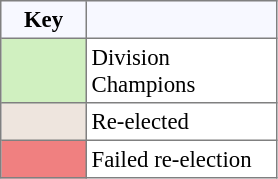<table bgcolor="#f7f8ff" cellpadding="3" cellspacing="0" border="1" style="font-size: 95%; border: gray solid 1px; border-collapse: collapse;text-align:center;">
<tr>
<th width=50>Key</th>
<th width=120></th>
</tr>
<tr>
<td style="background:#D0F0C0;" width="20"></td>
<td bgcolor="#ffffff" align="left">Division Champions</td>
</tr>
<tr>
<td style="background: #eee5de" width="20"></td>
<td bgcolor="#ffffff" align=left>Re-elected</td>
</tr>
<tr>
<td style="background: #F08080" width="20"></td>
<td bgcolor="#ffffff" align="left">Failed re-election</td>
</tr>
</table>
